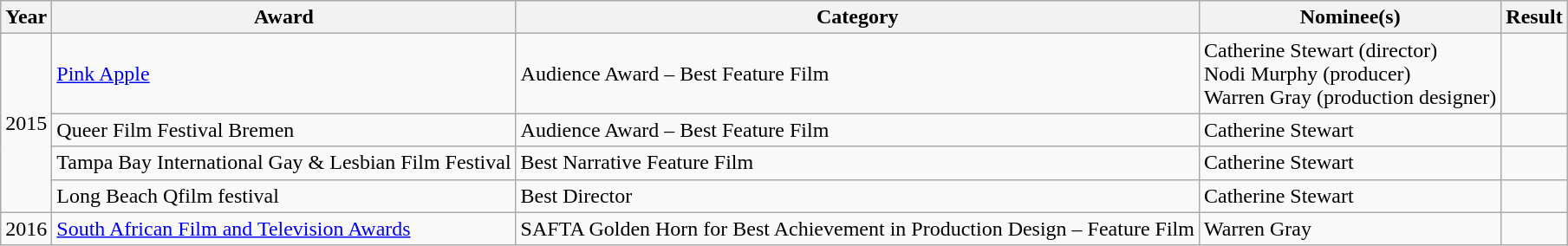<table class="wikitable">
<tr>
<th>Year</th>
<th>Award</th>
<th>Category</th>
<th>Nominee(s)</th>
<th>Result</th>
</tr>
<tr>
<td rowspan="4">2015</td>
<td><a href='#'>Pink Apple</a></td>
<td>Audience Award – Best Feature Film</td>
<td>Catherine Stewart (director)<br>Nodi Murphy (producer)<br>Warren Gray (production designer)</td>
<td></td>
</tr>
<tr>
<td>Queer Film Festival Bremen</td>
<td>Audience Award – Best Feature Film</td>
<td>Catherine Stewart</td>
<td></td>
</tr>
<tr>
<td>Tampa Bay International Gay & Lesbian Film Festival</td>
<td>Best Narrative Feature Film</td>
<td>Catherine Stewart</td>
<td></td>
</tr>
<tr>
<td>Long Beach Qfilm festival</td>
<td>Best Director</td>
<td>Catherine Stewart</td>
<td></td>
</tr>
<tr>
<td>2016</td>
<td><a href='#'>South African Film and Television Awards</a></td>
<td>SAFTA Golden Horn for Best Achievement in Production Design – Feature Film</td>
<td>Warren Gray</td>
<td></td>
</tr>
</table>
